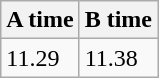<table class="wikitable" border="1" align="upright">
<tr>
<th>A time</th>
<th>B time</th>
</tr>
<tr>
<td>11.29</td>
<td>11.38</td>
</tr>
</table>
